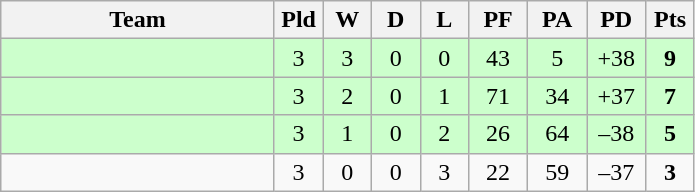<table class="wikitable" style="text-align:center;">
<tr>
<th width=175>Team</th>
<th width=25 abbr="Played">Pld</th>
<th width=25 abbr="Won">W</th>
<th width=25 abbr="Drawn">D</th>
<th width=25 abbr="Lost">L</th>
<th width=32 abbr="Points for">PF</th>
<th width=32 abbr="Points against">PA</th>
<th width=32 abbr="Points difference">PD</th>
<th width=25 abbr="Points">Pts</th>
</tr>
<tr bgcolor=ccffcc>
<td align=left></td>
<td>3</td>
<td>3</td>
<td>0</td>
<td>0</td>
<td>43</td>
<td>5</td>
<td>+38</td>
<td><strong>9</strong></td>
</tr>
<tr bgcolor=ccffcc>
<td align=left></td>
<td>3</td>
<td>2</td>
<td>0</td>
<td>1</td>
<td>71</td>
<td>34</td>
<td>+37</td>
<td><strong>7</strong></td>
</tr>
<tr bgcolor=ccffcc>
<td align=left></td>
<td>3</td>
<td>1</td>
<td>0</td>
<td>2</td>
<td>26</td>
<td>64</td>
<td>–38</td>
<td><strong>5</strong></td>
</tr>
<tr>
<td align=left></td>
<td>3</td>
<td>0</td>
<td>0</td>
<td>3</td>
<td>22</td>
<td>59</td>
<td>–37</td>
<td><strong>3</strong></td>
</tr>
</table>
